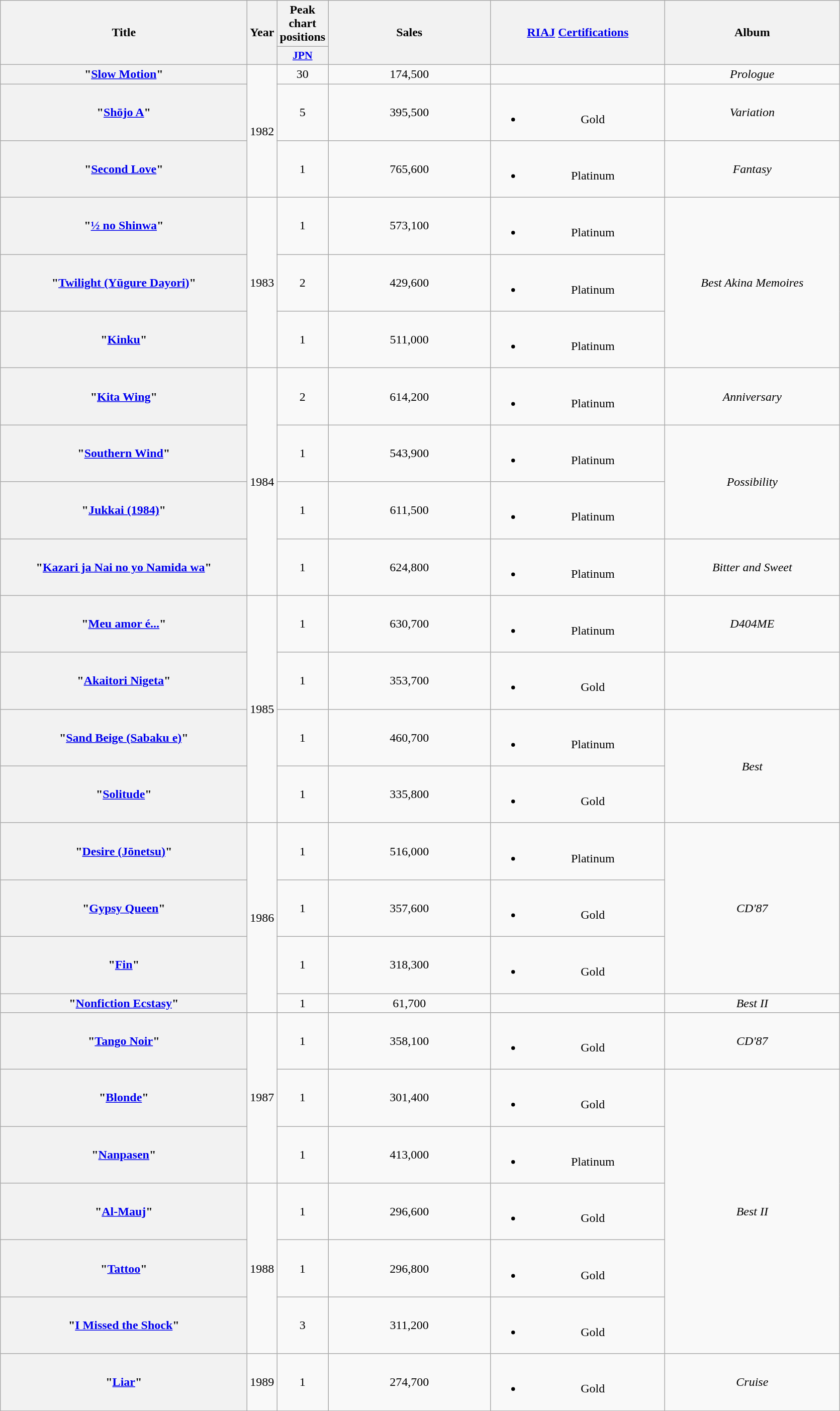<table class="wikitable plainrowheaders" style="text-align:center;">
<tr>
<th scope="col" rowspan="2" style="width:20em;">Title</th>
<th scope="col" rowspan="2" style="width:2em;">Year</th>
<th scope="col" colspan="1">Peak chart positions</th>
<th scope="col" rowspan="2" style="width:13em;">Sales</th>
<th scope="col" rowspan="2" style="width:14em;"><a href='#'>RIAJ</a> <a href='#'>Certifications</a></th>
<th scope="col" rowspan="2" style="width:14em;">Album</th>
</tr>
<tr>
<th scope="col" style="width:2.5em;font-size:90%;"><a href='#'>JPN</a><br></th>
</tr>
<tr>
<th scope="row">"<a href='#'>Slow Motion</a>"</th>
<td rowspan="3">1982</td>
<td>30</td>
<td>174,500</td>
<td></td>
<td><em>Prologue</em></td>
</tr>
<tr>
<th scope="row">"<a href='#'>Shōjo A</a>"</th>
<td>5</td>
<td>395,500</td>
<td><br><ul><li>Gold</li></ul></td>
<td><em>Variation</em></td>
</tr>
<tr>
<th scope="row">"<a href='#'>Second Love</a>"</th>
<td>1</td>
<td>765,600</td>
<td><br><ul><li>Platinum</li></ul></td>
<td><em>Fantasy</em></td>
</tr>
<tr>
<th scope="row">"<a href='#'>½ no Shinwa</a>"</th>
<td rowspan="3">1983</td>
<td>1</td>
<td>573,100</td>
<td><br><ul><li>Platinum</li></ul></td>
<td rowspan="3"><em>Best Akina Memoires</em></td>
</tr>
<tr>
<th scope="row">"<a href='#'>Twilight (Yūgure Dayori)</a>"</th>
<td>2</td>
<td>429,600</td>
<td><br><ul><li>Platinum</li></ul></td>
</tr>
<tr>
<th scope="row">"<a href='#'>Kinku</a>"</th>
<td>1</td>
<td>511,000</td>
<td><br><ul><li>Platinum</li></ul></td>
</tr>
<tr>
<th scope="row">"<a href='#'>Kita Wing</a>"</th>
<td rowspan="4">1984</td>
<td>2</td>
<td>614,200</td>
<td><br><ul><li>Platinum</li></ul></td>
<td><em>Anniversary</em></td>
</tr>
<tr>
<th scope="row">"<a href='#'>Southern Wind</a>"</th>
<td>1</td>
<td>543,900</td>
<td><br><ul><li>Platinum</li></ul></td>
<td rowspan="2"><em>Possibility</em></td>
</tr>
<tr>
<th scope="row">"<a href='#'>Jukkai (1984)</a>"</th>
<td>1</td>
<td>611,500</td>
<td><br><ul><li>Platinum</li></ul></td>
</tr>
<tr>
<th scope="row">"<a href='#'>Kazari ja Nai no yo Namida wa</a>"</th>
<td>1</td>
<td>624,800</td>
<td><br><ul><li>Platinum</li></ul></td>
<td><em>Bitter and Sweet</em></td>
</tr>
<tr>
<th scope="row">"<a href='#'>Meu amor é...</a>"</th>
<td rowspan="4">1985</td>
<td>1</td>
<td>630,700</td>
<td><br><ul><li>Platinum</li></ul></td>
<td><em>D404ME</em></td>
</tr>
<tr>
<th scope="row">"<a href='#'>Akaitori Nigeta</a>"</th>
<td>1</td>
<td>353,700</td>
<td><br><ul><li>Gold</li></ul></td>
<td></td>
</tr>
<tr>
<th scope="row">"<a href='#'>Sand Beige (Sabaku e)</a>"</th>
<td>1</td>
<td>460,700</td>
<td><br><ul><li>Platinum</li></ul></td>
<td rowspan="2"><em>Best</em></td>
</tr>
<tr>
<th scope="row">"<a href='#'>Solitude</a>"</th>
<td>1</td>
<td>335,800</td>
<td><br><ul><li>Gold</li></ul></td>
</tr>
<tr>
<th scope="row">"<a href='#'>Desire (Jōnetsu)</a>"</th>
<td rowspan="4">1986</td>
<td>1</td>
<td>516,000</td>
<td><br><ul><li>Platinum</li></ul></td>
<td rowspan="3"><em>CD'87</em></td>
</tr>
<tr>
<th scope="row">"<a href='#'>Gypsy Queen</a>"</th>
<td>1</td>
<td>357,600</td>
<td><br><ul><li>Gold</li></ul></td>
</tr>
<tr>
<th scope="row">"<a href='#'>Fin</a>"</th>
<td>1</td>
<td>318,300</td>
<td><br><ul><li>Gold</li></ul></td>
</tr>
<tr>
<th scope="row">"<a href='#'>Nonfiction Ecstasy</a>"</th>
<td>1</td>
<td>61,700</td>
<td></td>
<td><em>Best II</em></td>
</tr>
<tr>
<th scope="row">"<a href='#'>Tango Noir</a>"</th>
<td rowspan="3">1987</td>
<td>1</td>
<td>358,100</td>
<td><br><ul><li>Gold</li></ul></td>
<td><em>CD'87</em></td>
</tr>
<tr>
<th scope="row">"<a href='#'>Blonde</a>"</th>
<td>1</td>
<td>301,400</td>
<td><br><ul><li>Gold</li></ul></td>
<td rowspan="5"><em>Best II</em></td>
</tr>
<tr>
<th scope="row">"<a href='#'>Nanpasen</a>"</th>
<td>1</td>
<td>413,000</td>
<td><br><ul><li>Platinum</li></ul></td>
</tr>
<tr>
<th scope="row">"<a href='#'>Al-Mauj</a>"</th>
<td rowspan="3">1988</td>
<td>1</td>
<td>296,600</td>
<td><br><ul><li>Gold</li></ul></td>
</tr>
<tr>
<th scope="row">"<a href='#'>Tattoo</a>"</th>
<td>1</td>
<td>296,800</td>
<td><br><ul><li>Gold</li></ul></td>
</tr>
<tr>
<th scope="row">"<a href='#'>I Missed the Shock</a>"</th>
<td>3</td>
<td>311,200</td>
<td><br><ul><li>Gold</li></ul></td>
</tr>
<tr>
<th scope="row">"<a href='#'>Liar</a>"</th>
<td>1989</td>
<td>1</td>
<td>274,700</td>
<td><br><ul><li>Gold</li></ul></td>
<td><em>Cruise</em></td>
</tr>
<tr>
</tr>
</table>
